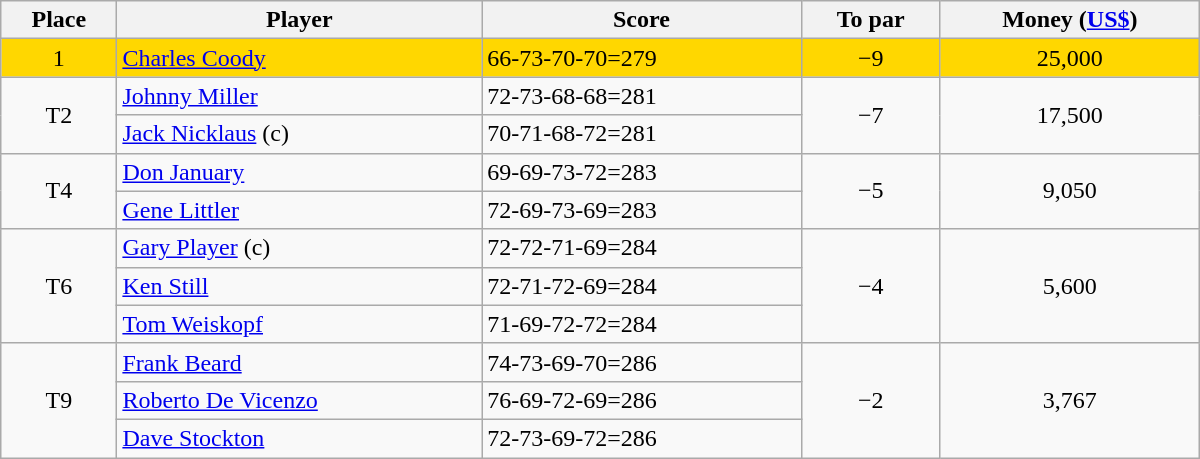<table class="wikitable" style="width:50em;margin-bottom:0;">
<tr>
<th>Place</th>
<th>Player</th>
<th>Score</th>
<th>To par</th>
<th>Money (<a href='#'>US$</a>)</th>
</tr>
<tr style="background:gold">
<td align=center>1</td>
<td> <a href='#'>Charles Coody</a></td>
<td>66-73-70-70=279</td>
<td align=center>−9</td>
<td align=center>25,000</td>
</tr>
<tr>
<td rowspan=2 align=center>T2</td>
<td> <a href='#'>Johnny Miller</a></td>
<td>72-73-68-68=281</td>
<td rowspan=2 align=center>−7</td>
<td rowspan=2 align=center>17,500</td>
</tr>
<tr>
<td> <a href='#'>Jack Nicklaus</a> (c)</td>
<td>70-71-68-72=281</td>
</tr>
<tr>
<td rowspan=2 align=center>T4</td>
<td> <a href='#'>Don January</a></td>
<td>69-69-73-72=283</td>
<td rowspan=2 align=center>−5</td>
<td rowspan=2 align=center>9,050</td>
</tr>
<tr>
<td> <a href='#'>Gene Littler</a></td>
<td>72-69-73-69=283</td>
</tr>
<tr>
<td rowspan=3 align=center>T6</td>
<td> <a href='#'>Gary Player</a> (c)</td>
<td>72-72-71-69=284</td>
<td rowspan=3 align=center>−4</td>
<td rowspan=3 align=center>5,600</td>
</tr>
<tr>
<td> <a href='#'>Ken Still</a></td>
<td>72-71-72-69=284</td>
</tr>
<tr>
<td> <a href='#'>Tom Weiskopf</a></td>
<td>71-69-72-72=284</td>
</tr>
<tr>
<td rowspan=3 align=center>T9</td>
<td> <a href='#'>Frank Beard</a></td>
<td>74-73-69-70=286</td>
<td rowspan=3 align=center>−2</td>
<td rowspan=3 align=center>3,767</td>
</tr>
<tr>
<td> <a href='#'>Roberto De Vicenzo</a></td>
<td>76-69-72-69=286</td>
</tr>
<tr>
<td> <a href='#'>Dave Stockton</a></td>
<td>72-73-69-72=286</td>
</tr>
</table>
